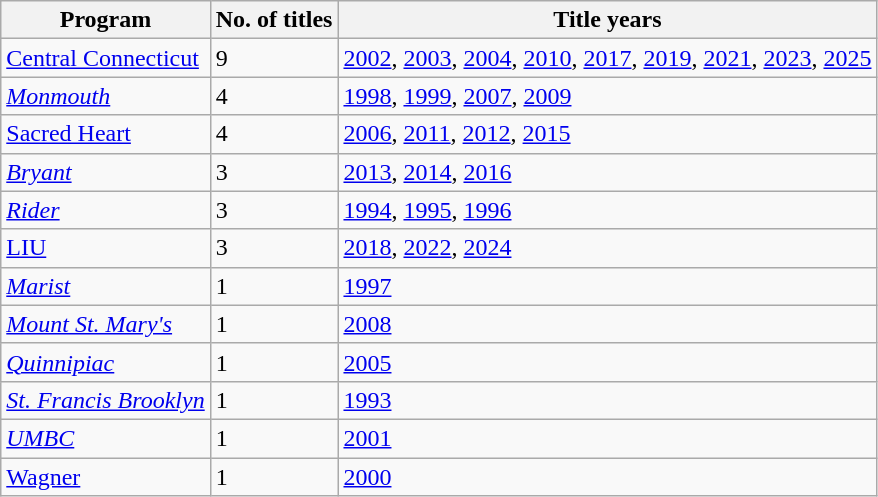<table class="wikitable sortable">
<tr>
<th>Program</th>
<th>No. of titles</th>
<th>Title years</th>
</tr>
<tr>
<td><a href='#'>Central Connecticut</a></td>
<td>9</td>
<td><a href='#'>2002</a>, <a href='#'>2003</a>, <a href='#'>2004</a>, <a href='#'>2010</a>, <a href='#'>2017</a>, <a href='#'>2019</a>, <a href='#'>2021</a>, <a href='#'>2023</a>, <a href='#'>2025</a></td>
</tr>
<tr>
<td><em><a href='#'>Monmouth</a></em></td>
<td>4</td>
<td><a href='#'>1998</a>, <a href='#'>1999</a>, <a href='#'>2007</a>, <a href='#'>2009</a></td>
</tr>
<tr>
<td><a href='#'>Sacred Heart</a></td>
<td>4</td>
<td><a href='#'>2006</a>, <a href='#'>2011</a>, <a href='#'>2012</a>, <a href='#'>2015</a></td>
</tr>
<tr>
<td><em><a href='#'>Bryant</a></em></td>
<td>3</td>
<td><a href='#'>2013</a>, <a href='#'>2014</a>, <a href='#'>2016</a></td>
</tr>
<tr>
<td><em><a href='#'>Rider</a></em></td>
<td>3</td>
<td><a href='#'>1994</a>, <a href='#'>1995</a>, <a href='#'>1996</a></td>
</tr>
<tr>
<td><a href='#'>LIU</a></td>
<td>3</td>
<td><a href='#'>2018</a>, <a href='#'>2022</a>, <a href='#'>2024</a></td>
</tr>
<tr>
<td><em><a href='#'>Marist</a></em></td>
<td>1</td>
<td><a href='#'>1997</a></td>
</tr>
<tr>
<td><em><a href='#'>Mount St. Mary's</a></em></td>
<td>1</td>
<td><a href='#'>2008</a></td>
</tr>
<tr>
<td><em><a href='#'>Quinnipiac</a></em></td>
<td>1</td>
<td><a href='#'>2005</a></td>
</tr>
<tr>
<td><em><a href='#'>St. Francis Brooklyn</a></em></td>
<td>1</td>
<td><a href='#'>1993</a></td>
</tr>
<tr>
<td><em><a href='#'>UMBC</a></em></td>
<td>1</td>
<td><a href='#'>2001</a></td>
</tr>
<tr>
<td><a href='#'>Wagner</a></td>
<td>1</td>
<td><a href='#'>2000</a></td>
</tr>
</table>
